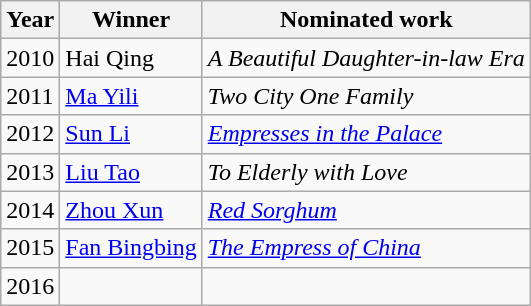<table class="wikitable">
<tr>
<th>Year</th>
<th>Winner</th>
<th>Nominated work</th>
</tr>
<tr>
<td>2010</td>
<td>Hai Qing</td>
<td><em>A Beautiful Daughter-in-law Era</em></td>
</tr>
<tr>
<td>2011</td>
<td><a href='#'>Ma Yili</a></td>
<td><em>Two City One Family</em></td>
</tr>
<tr>
<td>2012</td>
<td><a href='#'>Sun Li</a></td>
<td><em><a href='#'>Empresses in the Palace</a></em></td>
</tr>
<tr>
<td>2013</td>
<td><a href='#'>Liu Tao</a></td>
<td><em>To Elderly with Love</em></td>
</tr>
<tr>
<td>2014</td>
<td><a href='#'>Zhou Xun</a></td>
<td><em><a href='#'>Red Sorghum</a></em></td>
</tr>
<tr>
<td>2015</td>
<td><a href='#'>Fan Bingbing</a></td>
<td><em><a href='#'>The Empress of China</a></em></td>
</tr>
<tr>
<td>2016</td>
<td></td>
<td></td>
</tr>
</table>
